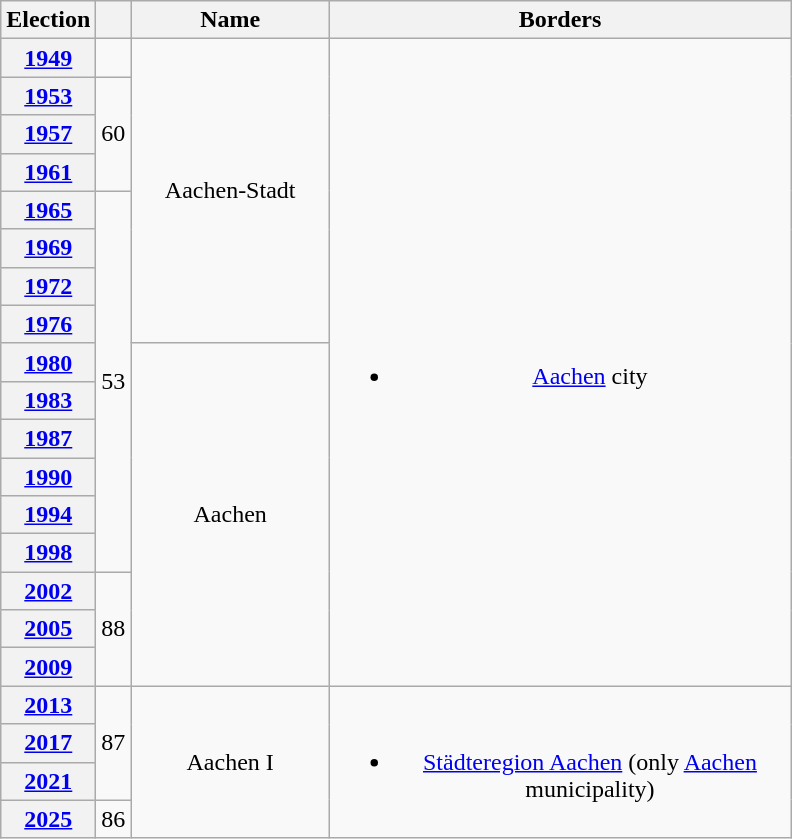<table class=wikitable style="text-align:center">
<tr>
<th>Election</th>
<th></th>
<th width=125px>Name</th>
<th width=300px>Borders</th>
</tr>
<tr>
<th><a href='#'>1949</a></th>
<td></td>
<td rowspan=8>Aachen-Stadt</td>
<td rowspan=17><br><ul><li><a href='#'>Aachen</a> city</li></ul></td>
</tr>
<tr>
<th><a href='#'>1953</a></th>
<td rowspan=3>60</td>
</tr>
<tr>
<th><a href='#'>1957</a></th>
</tr>
<tr>
<th><a href='#'>1961</a></th>
</tr>
<tr>
<th><a href='#'>1965</a></th>
<td rowspan=10>53</td>
</tr>
<tr>
<th><a href='#'>1969</a></th>
</tr>
<tr>
<th><a href='#'>1972</a></th>
</tr>
<tr>
<th><a href='#'>1976</a></th>
</tr>
<tr>
<th><a href='#'>1980</a></th>
<td rowspan=9>Aachen</td>
</tr>
<tr>
<th><a href='#'>1983</a></th>
</tr>
<tr>
<th><a href='#'>1987</a></th>
</tr>
<tr>
<th><a href='#'>1990</a></th>
</tr>
<tr>
<th><a href='#'>1994</a></th>
</tr>
<tr>
<th><a href='#'>1998</a></th>
</tr>
<tr>
<th><a href='#'>2002</a></th>
<td rowspan=3>88</td>
</tr>
<tr>
<th><a href='#'>2005</a></th>
</tr>
<tr>
<th><a href='#'>2009</a></th>
</tr>
<tr>
<th><a href='#'>2013</a></th>
<td rowspan=3>87</td>
<td rowspan=4>Aachen I</td>
<td rowspan=4><br><ul><li><a href='#'>Städteregion Aachen</a> (only <a href='#'>Aachen</a> municipality)</li></ul></td>
</tr>
<tr>
<th><a href='#'>2017</a></th>
</tr>
<tr>
<th><a href='#'>2021</a></th>
</tr>
<tr>
<th><a href='#'>2025</a></th>
<td>86</td>
</tr>
</table>
